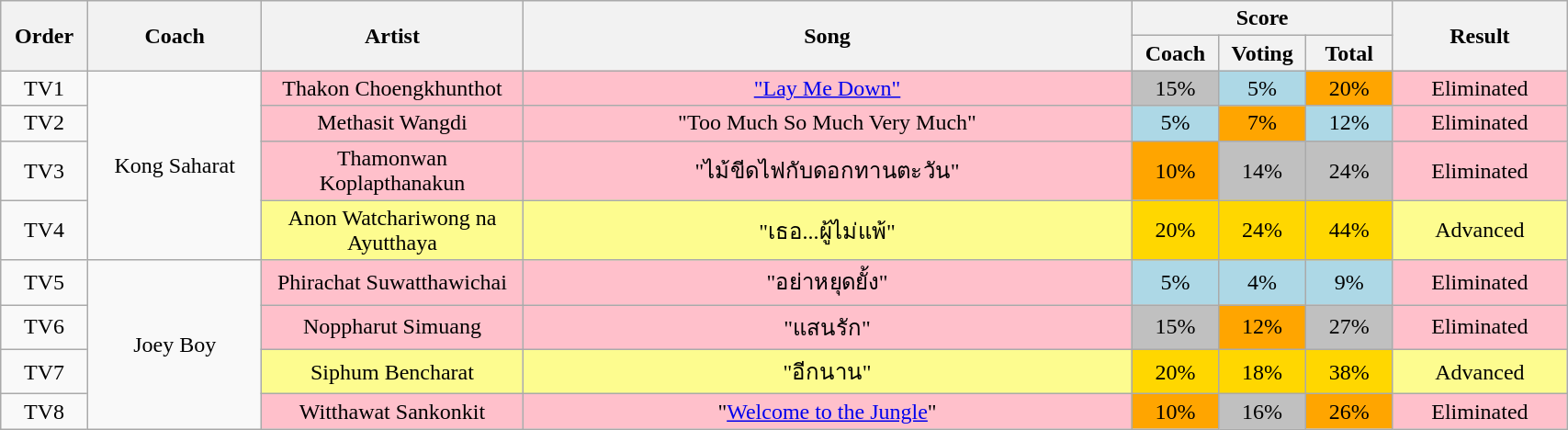<table class="wikitable" style="text-align:center; width:90%;">
<tr>
<th rowspan="2" scope="col" style="width:05%;">Order</th>
<th rowspan="2" scope="col" style="width:10%;">Coach</th>
<th rowspan="2" scope="col" style="width:15%;">Artist</th>
<th rowspan="2" scope="col" style="width:35%;">Song</th>
<th colspan="3" scope="col" style="width:15%;">Score</th>
<th rowspan="2" scope="col" style="width:10%;">Result</th>
</tr>
<tr>
<th scope="col" style="width:05%;">Coach</th>
<th scope="col" style="width:05%;">Voting</th>
<th scope="col" style="width:05%;">Total</th>
</tr>
<tr>
<td>TV1</td>
<td rowspan="4">Kong Saharat</td>
<td style="background:pink;">Thakon Choengkhunthot</td>
<td style="background:pink;"><a href='#'>"Lay Me Down"</a></td>
<td style="background:silver;">15%</td>
<td style="background:lightblue;">5%</td>
<td style="background:orange;">20%</td>
<td style="background:pink;">Eliminated</td>
</tr>
<tr>
<td>TV2</td>
<td style="background:pink;">Methasit Wangdi</td>
<td style="background:pink;">"Too Much So Much Very Much"</td>
<td style="background:lightblue;">5%</td>
<td style="background:orange;">7%</td>
<td style="background:lightblue;">12%</td>
<td style="background:pink;">Eliminated</td>
</tr>
<tr>
<td>TV3</td>
<td style="background:pink;">Thamonwan Koplapthanakun</td>
<td style="background:pink;">"ไม้ขีดไฟกับดอกทานตะวัน"</td>
<td style="background:orange;">10%</td>
<td style="background:silver;">14%</td>
<td style="background:silver;">24%</td>
<td style="background:pink;">Eliminated</td>
</tr>
<tr>
<td>TV4</td>
<td style="background:#fdfc8f;">Anon Watchariwong na Ayutthaya</td>
<td style="background:#fdfc8f;">"เธอ...ผู้ไม่แพ้"</td>
<td style="background:gold;">20%</td>
<td style="background:gold;">24%</td>
<td style="background:gold;">44%</td>
<td style="background:#fdfc8f;">Advanced</td>
</tr>
<tr>
<td>TV5</td>
<td rowspan="4">Joey Boy</td>
<td style="background:pink;">Phirachat Suwatthawichai</td>
<td style="background:pink;">"อย่าหยุดยั้ง"</td>
<td style="background:lightblue;">5%</td>
<td style="background:lightblue;">4%</td>
<td style="background:lightblue;">9%</td>
<td style="background:pink;">Eliminated</td>
</tr>
<tr>
<td>TV6</td>
<td style="background:pink;">Noppharut Simuang</td>
<td style="background:pink;">"แสนรัก"</td>
<td style="background:silver;">15%</td>
<td style="background:orange;">12%</td>
<td style="background:silver;">27%</td>
<td style="background:pink;">Eliminated</td>
</tr>
<tr>
<td>TV7</td>
<td style="background:#fdfc8f;">Siphum Bencharat</td>
<td style="background:#fdfc8f;">"อีกนาน"</td>
<td style="background:gold;">20%</td>
<td style="background:gold;">18%</td>
<td style="background:gold;">38%</td>
<td style="background:#fdfc8f;">Advanced</td>
</tr>
<tr>
<td>TV8</td>
<td style="background:pink;">Witthawat Sankonkit</td>
<td style="background:pink;">"<a href='#'>Welcome to the Jungle</a>"</td>
<td style="background:orange;">10%</td>
<td style="background:silver;">16%</td>
<td style="background:orange;">26%</td>
<td style="background:pink;">Eliminated</td>
</tr>
</table>
